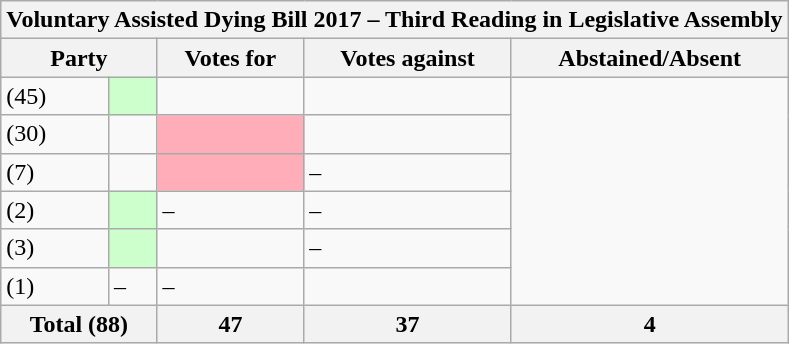<table class="wikitable mw-collapsible mw-collapsed">
<tr>
<th colspan="5">Voluntary Assisted Dying Bill 2017 – Third Reading in Legislative Assembly</th>
</tr>
<tr>
<th colspan="2">Party</th>
<th>Votes for</th>
<th>Votes against</th>
<th>Abstained/Absent</th>
</tr>
<tr>
<td> (45)</td>
<td style="background-color:#CCFFCC;"></td>
<td></td>
<td></td>
</tr>
<tr>
<td> (30)</td>
<td></td>
<td style="background-color:#FFAEB9;"></td>
<td></td>
</tr>
<tr>
<td> (7)</td>
<td></td>
<td style="background-color:#FFAEB9;"></td>
<td>–</td>
</tr>
<tr>
<td> (2)</td>
<td style="background-color:#CCFFCC;"></td>
<td>–</td>
<td>–</td>
</tr>
<tr>
<td> (3)</td>
<td style="background-color:#CCFFCC;"></td>
<td></td>
<td>–</td>
</tr>
<tr>
<td> (1)</td>
<td>–</td>
<td>–</td>
<td></td>
</tr>
<tr>
<th colspan=2>Total (88)</th>
<th>47</th>
<th>37</th>
<th>4</th>
</tr>
</table>
